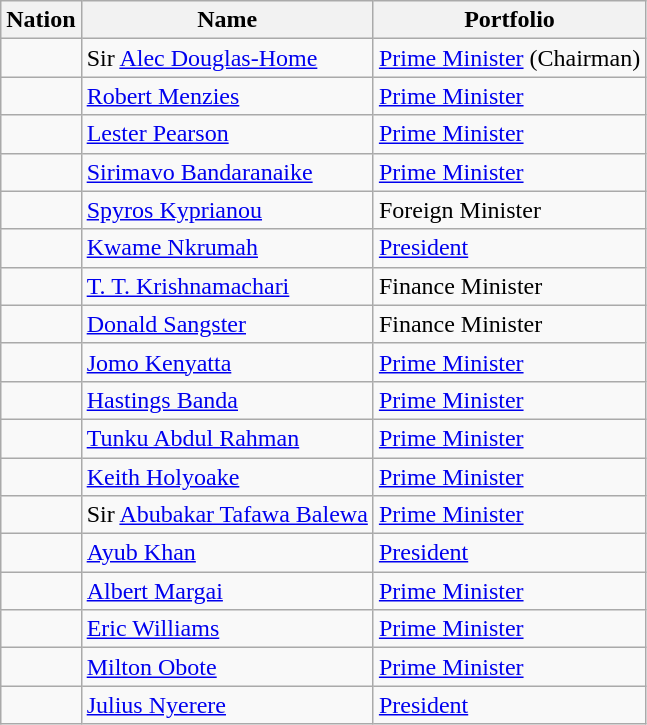<table class="wikitable">
<tr>
<th>Nation</th>
<th>Name</th>
<th>Portfolio</th>
</tr>
<tr>
<td></td>
<td>Sir <a href='#'>Alec Douglas-Home</a></td>
<td><a href='#'>Prime Minister</a> (Chairman)</td>
</tr>
<tr>
<td></td>
<td><a href='#'>Robert Menzies</a></td>
<td><a href='#'>Prime Minister</a></td>
</tr>
<tr>
<td></td>
<td><a href='#'>Lester Pearson</a></td>
<td><a href='#'>Prime Minister</a></td>
</tr>
<tr>
<td></td>
<td><a href='#'>Sirimavo Bandaranaike</a></td>
<td><a href='#'>Prime Minister</a></td>
</tr>
<tr>
<td></td>
<td><a href='#'>Spyros Kyprianou</a></td>
<td>Foreign Minister</td>
</tr>
<tr>
<td></td>
<td><a href='#'>Kwame Nkrumah</a></td>
<td><a href='#'>President</a></td>
</tr>
<tr>
<td></td>
<td><a href='#'>T. T. Krishnamachari</a></td>
<td>Finance Minister</td>
</tr>
<tr>
<td></td>
<td><a href='#'>Donald Sangster</a></td>
<td>Finance Minister</td>
</tr>
<tr>
<td></td>
<td><a href='#'>Jomo Kenyatta</a></td>
<td><a href='#'>Prime Minister</a></td>
</tr>
<tr>
<td></td>
<td><a href='#'>Hastings Banda</a></td>
<td><a href='#'>Prime Minister</a></td>
</tr>
<tr>
<td></td>
<td><a href='#'>Tunku Abdul Rahman</a></td>
<td><a href='#'>Prime Minister</a></td>
</tr>
<tr>
<td></td>
<td><a href='#'>Keith Holyoake</a></td>
<td><a href='#'>Prime Minister</a></td>
</tr>
<tr>
<td></td>
<td>Sir <a href='#'>Abubakar Tafawa Balewa</a></td>
<td><a href='#'>Prime Minister</a></td>
</tr>
<tr>
<td></td>
<td><a href='#'>Ayub Khan</a></td>
<td><a href='#'>President</a></td>
</tr>
<tr>
<td></td>
<td><a href='#'>Albert Margai</a></td>
<td><a href='#'>Prime Minister</a></td>
</tr>
<tr>
<td></td>
<td><a href='#'>Eric Williams</a></td>
<td><a href='#'>Prime Minister</a></td>
</tr>
<tr>
<td></td>
<td><a href='#'>Milton Obote</a></td>
<td><a href='#'>Prime Minister</a></td>
</tr>
<tr>
<td></td>
<td><a href='#'>Julius Nyerere</a></td>
<td><a href='#'>President</a></td>
</tr>
</table>
